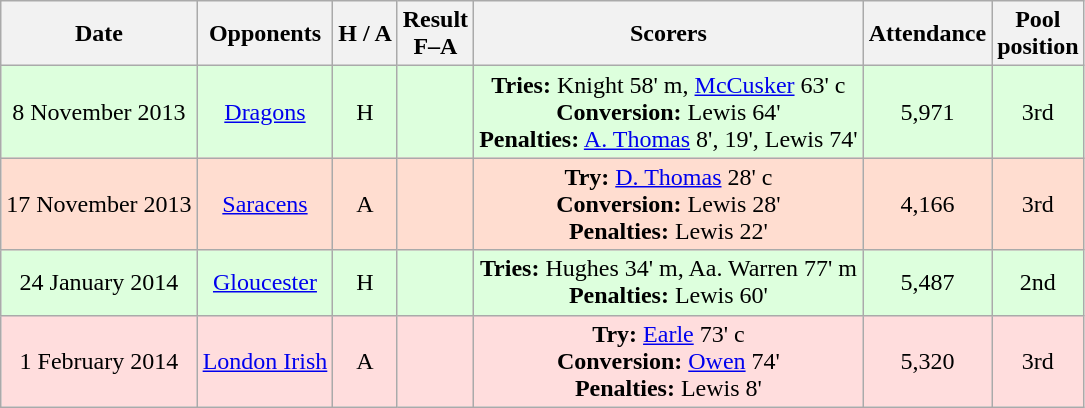<table class="wikitable" style="text-align:center">
<tr>
<th>Date</th>
<th>Opponents</th>
<th>H / A</th>
<th>Result<br>F–A</th>
<th>Scorers</th>
<th>Attendance</th>
<th>Pool<br>position</th>
</tr>
<tr bgcolor="ddffdd">
<td>8 November 2013</td>
<td><a href='#'>Dragons</a></td>
<td>H</td>
<td></td>
<td><strong>Tries:</strong> Knight 58' m, <a href='#'>McCusker</a> 63' c<br><strong>Conversion:</strong> Lewis 64'<br><strong>Penalties:</strong> <a href='#'>A. Thomas</a> 8', 19', Lewis 74'</td>
<td>5,971</td>
<td>3rd</td>
</tr>
<tr bgcolor="ffddddd">
<td>17 November 2013</td>
<td><a href='#'>Saracens</a></td>
<td>A</td>
<td></td>
<td><strong>Try:</strong> <a href='#'>D. Thomas</a> 28' c<br><strong>Conversion:</strong> Lewis 28'<br><strong>Penalties:</strong> Lewis 22'</td>
<td>4,166</td>
<td>3rd</td>
</tr>
<tr bgcolor="ddffdd">
<td>24 January 2014</td>
<td><a href='#'>Gloucester</a></td>
<td>H</td>
<td></td>
<td><strong>Tries:</strong> Hughes 34' m, Aa. Warren 77' m<br><strong>Penalties:</strong> Lewis 60'</td>
<td>5,487</td>
<td>2nd</td>
</tr>
<tr bgcolor="ffdddd">
<td>1 February 2014</td>
<td><a href='#'>London Irish</a></td>
<td>A</td>
<td></td>
<td><strong>Try:</strong> <a href='#'>Earle</a> 73' c<br><strong>Conversion:</strong> <a href='#'>Owen</a> 74'<br><strong>Penalties:</strong> Lewis 8'</td>
<td>5,320</td>
<td>3rd</td>
</tr>
</table>
